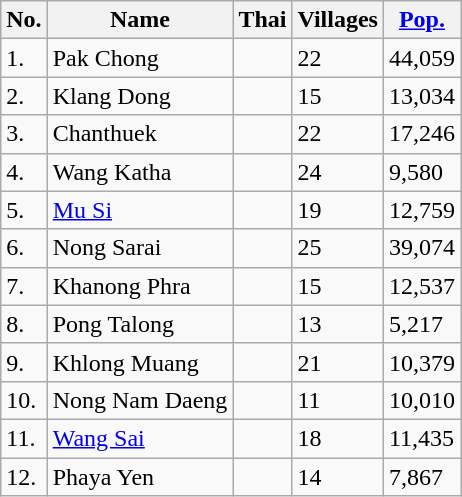<table class="wikitable sortable">
<tr>
<th>No.</th>
<th>Name</th>
<th>Thai</th>
<th>Villages</th>
<th><a href='#'>Pop.</a></th>
</tr>
<tr>
<td>1.</td>
<td>Pak Chong</td>
<td></td>
<td>22</td>
<td>44,059</td>
</tr>
<tr>
<td>2.</td>
<td>Klang Dong</td>
<td></td>
<td>15</td>
<td>13,034</td>
</tr>
<tr>
<td>3.</td>
<td>Chanthuek</td>
<td></td>
<td>22</td>
<td>17,246</td>
</tr>
<tr>
<td>4.</td>
<td>Wang Katha</td>
<td></td>
<td>24</td>
<td>9,580</td>
</tr>
<tr>
<td>5.</td>
<td><a href='#'>Mu Si</a></td>
<td></td>
<td>19</td>
<td>12,759</td>
</tr>
<tr>
<td>6.</td>
<td>Nong Sarai</td>
<td></td>
<td>25</td>
<td>39,074</td>
</tr>
<tr>
<td>7.</td>
<td>Khanong Phra</td>
<td></td>
<td>15</td>
<td>12,537</td>
</tr>
<tr>
<td>8.</td>
<td>Pong Talong</td>
<td></td>
<td>13</td>
<td>5,217</td>
</tr>
<tr>
<td>9.</td>
<td>Khlong Muang</td>
<td></td>
<td>21</td>
<td>10,379</td>
</tr>
<tr>
<td>10.</td>
<td>Nong Nam Daeng</td>
<td></td>
<td>11</td>
<td>10,010</td>
</tr>
<tr>
<td>11.</td>
<td><a href='#'>Wang Sai</a></td>
<td></td>
<td>18</td>
<td>11,435</td>
</tr>
<tr>
<td>12.</td>
<td>Phaya Yen</td>
<td></td>
<td>14</td>
<td>7,867</td>
</tr>
</table>
